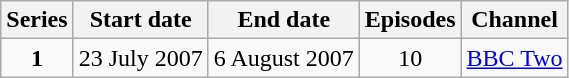<table class="wikitable" style="text-align:center;">
<tr>
<th>Series</th>
<th>Start date</th>
<th>End date</th>
<th>Episodes</th>
<th>Channel</th>
</tr>
<tr>
<td><strong>1</strong></td>
<td>23 July 2007</td>
<td>6 August 2007</td>
<td>10</td>
<td><a href='#'>BBC Two</a></td>
</tr>
</table>
